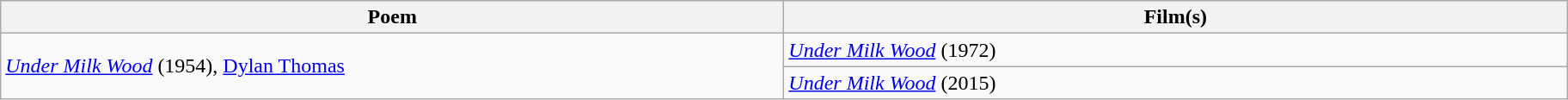<table class="wikitable">
<tr>
<th width="600">Poem</th>
<th width="600">Film(s)</th>
</tr>
<tr>
<td rowspan="2"><em><a href='#'>Under Milk Wood</a></em> (1954), <a href='#'>Dylan Thomas</a></td>
<td><em><a href='#'>Under Milk Wood</a></em> (1972)</td>
</tr>
<tr>
<td><em><a href='#'>Under Milk Wood</a></em> (2015)</td>
</tr>
</table>
